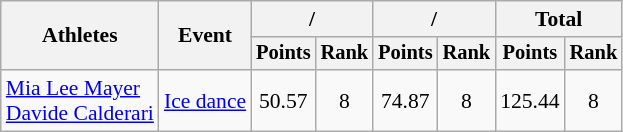<table class="wikitable" style="font-size:90%">
<tr>
<th rowspan="2">Athletes</th>
<th rowspan="2">Event</th>
<th colspan="2">/</th>
<th colspan="2">/</th>
<th colspan="2">Total</th>
</tr>
<tr style="font-size:95%">
<th>Points</th>
<th>Rank</th>
<th>Points</th>
<th>Rank</th>
<th>Points</th>
<th>Rank</th>
</tr>
<tr align=center>
<td align=left><a href='#'>Mia Lee Mayer</a><br><a href='#'>Davide Calderari</a></td>
<td align=left><a href='#'>Ice dance</a></td>
<td>50.57</td>
<td>8</td>
<td>74.87</td>
<td>8</td>
<td>125.44</td>
<td>8</td>
</tr>
</table>
